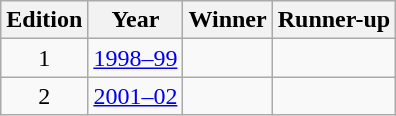<table class="wikitable">
<tr>
<th>Edition</th>
<th>Year</th>
<th>Winner</th>
<th>Runner-up</th>
</tr>
<tr align=center>
<td>1</td>
<td><a href='#'>1998–99</a></td>
<td></td>
<td></td>
</tr>
<tr align=center>
<td>2</td>
<td><a href='#'>2001–02</a></td>
<td></td>
<td></td>
</tr>
</table>
